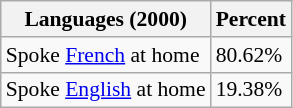<table class="wikitable sortable collapsible" style="font-size: 90%;">
<tr>
<th>Languages (2000) </th>
<th>Percent</th>
</tr>
<tr>
<td>Spoke <a href='#'>French</a> at home</td>
<td>80.62%</td>
</tr>
<tr>
<td>Spoke <a href='#'>English</a> at home</td>
<td>19.38%</td>
</tr>
</table>
